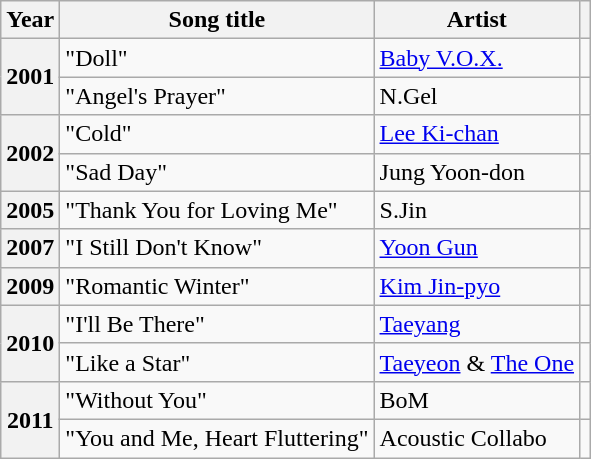<table class="wikitable plainrowheaders sortable">
<tr>
<th scope="col">Year</th>
<th scope="col">Song title</th>
<th scope="col">Artist</th>
<th scope="col" class="unsortable"></th>
</tr>
<tr>
<th scope="row" rowspan="2">2001</th>
<td>"Doll" </td>
<td><a href='#'>Baby V.O.X.</a></td>
<td style="text-align:center"></td>
</tr>
<tr>
<td>"Angel's Prayer"</td>
<td>N.Gel</td>
<td style="text-align:center"></td>
</tr>
<tr>
<th scope="row" rowspan="2">2002</th>
<td>"Cold" </td>
<td><a href='#'>Lee Ki-chan</a></td>
<td style="text-align:center"></td>
</tr>
<tr>
<td>"Sad Day" </td>
<td>Jung Yoon-don</td>
<td style="text-align:center"></td>
</tr>
<tr>
<th scope="row">2005</th>
<td>"Thank You for Loving Me" </td>
<td>S.Jin</td>
<td style="text-align:center"></td>
</tr>
<tr>
<th scope="row">2007</th>
<td>"I Still Don't Know" </td>
<td><a href='#'>Yoon Gun</a></td>
<td style="text-align:center"></td>
</tr>
<tr>
<th scope="row">2009</th>
<td>"Romantic Winter" </td>
<td><a href='#'>Kim Jin-pyo</a></td>
<td style="text-align:center"></td>
</tr>
<tr>
<th scope="row" rowspan="2">2010</th>
<td>"I'll Be There"</td>
<td><a href='#'>Taeyang</a></td>
<td style="text-align:center"></td>
</tr>
<tr>
<td>"Like a Star" </td>
<td><a href='#'>Taeyeon</a> & <a href='#'>The One</a></td>
<td style="text-align:center"></td>
</tr>
<tr>
<th scope="row" rowspan="2">2011</th>
<td>"Without You" </td>
<td>BoM</td>
<td style="text-align:center"></td>
</tr>
<tr>
<td>"You and Me, Heart Fluttering" </td>
<td>Acoustic Collabo</td>
<td style="text-align:center"></td>
</tr>
</table>
